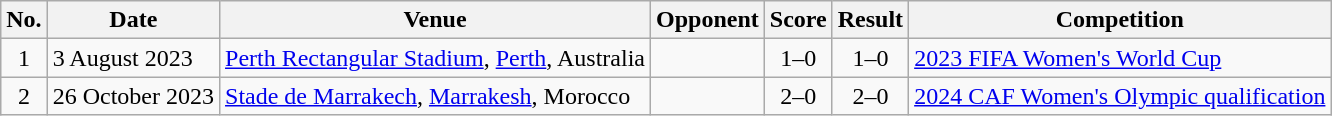<table class="wikitable sortable">
<tr>
<th scope="col">No.</th>
<th scope="col">Date</th>
<th scope="col">Venue</th>
<th scope="col">Opponent</th>
<th scope="col">Score</th>
<th scope="col">Result</th>
<th scope="col">Competition</th>
</tr>
<tr>
<td align="center">1</td>
<td>3 August 2023</td>
<td><a href='#'>Perth Rectangular Stadium</a>, <a href='#'>Perth</a>, Australia</td>
<td></td>
<td align="center">1–0</td>
<td align="center">1–0</td>
<td><a href='#'>2023 FIFA Women's World Cup</a></td>
</tr>
<tr>
<td align="center">2</td>
<td>26 October 2023</td>
<td><a href='#'>Stade de Marrakech</a>, <a href='#'>Marrakesh</a>, Morocco</td>
<td></td>
<td align="center">2–0</td>
<td align="center">2–0</td>
<td><a href='#'>2024 CAF Women's Olympic qualification</a></td>
</tr>
</table>
